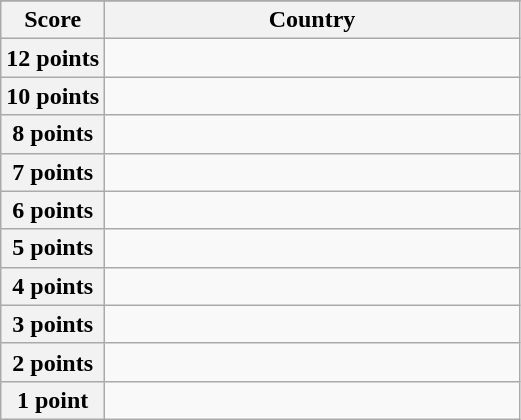<table class="wikitable">
<tr>
</tr>
<tr>
<th scope="col" width="20%">Score</th>
<th scope="col">Country</th>
</tr>
<tr>
<th scope="row">12 points</th>
<td></td>
</tr>
<tr>
<th scope="row">10 points</th>
<td></td>
</tr>
<tr>
<th scope="row">8 points</th>
<td></td>
</tr>
<tr>
<th scope="row">7 points</th>
<td></td>
</tr>
<tr>
<th scope="row">6 points</th>
<td></td>
</tr>
<tr>
<th scope="row">5 points</th>
<td></td>
</tr>
<tr>
<th scope="row">4 points</th>
<td></td>
</tr>
<tr>
<th scope="row">3 points</th>
<td></td>
</tr>
<tr>
<th scope="row">2 points</th>
<td></td>
</tr>
<tr>
<th scope="row">1 point</th>
<td></td>
</tr>
</table>
